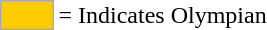<table>
<tr>
<td style="background-color:#FFCC00; border:1px solid #aaaaaa; width:2em;"></td>
<td>= Indicates Olympian</td>
</tr>
</table>
